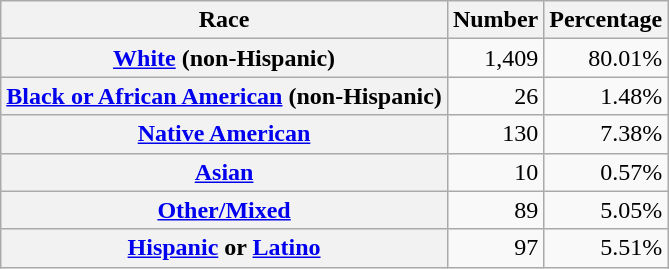<table class="wikitable" style="text-align:right">
<tr>
<th scope="col">Race</th>
<th scope="col">Number</th>
<th scope="col">Percentage</th>
</tr>
<tr>
<th scope="row"><a href='#'>White</a> (non-Hispanic)</th>
<td>1,409</td>
<td>80.01%</td>
</tr>
<tr>
<th scope="row"><a href='#'>Black or African American</a> (non-Hispanic)</th>
<td>26</td>
<td>1.48%</td>
</tr>
<tr>
<th scope="row"><a href='#'>Native American</a></th>
<td>130</td>
<td>7.38%</td>
</tr>
<tr>
<th scope="row"><a href='#'>Asian</a></th>
<td>10</td>
<td>0.57%</td>
</tr>
<tr>
<th scope="row"><a href='#'>Other/Mixed</a></th>
<td>89</td>
<td>5.05%</td>
</tr>
<tr>
<th scope="row"><a href='#'>Hispanic</a> or <a href='#'>Latino</a></th>
<td>97</td>
<td>5.51%</td>
</tr>
</table>
